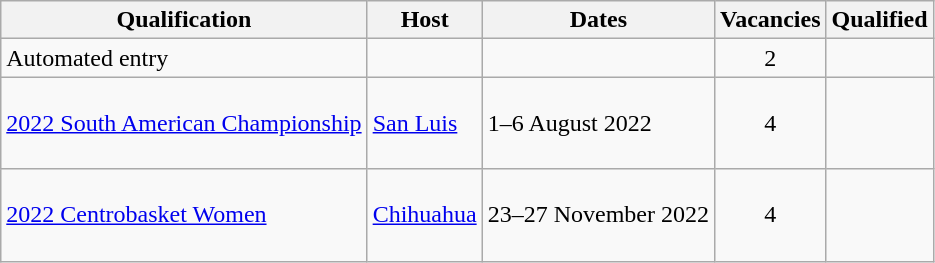<table class="wikitable">
<tr>
<th>Qualification</th>
<th>Host</th>
<th>Dates</th>
<th>Vacancies</th>
<th>Qualified</th>
</tr>
<tr>
<td>Automated entry</td>
<td></td>
<td></td>
<td align=center>2</td>
<td><br></td>
</tr>
<tr>
<td><a href='#'>2022 South American Championship</a></td>
<td> <a href='#'>San Luis</a></td>
<td>1–6 August 2022</td>
<td align=center>4</td>
<td><br><br><br></td>
</tr>
<tr>
<td><a href='#'>2022 Centrobasket Women</a></td>
<td> <a href='#'>Chihuahua</a></td>
<td>23–27 November 2022</td>
<td align=center>4</td>
<td><br><br><br></td>
</tr>
</table>
